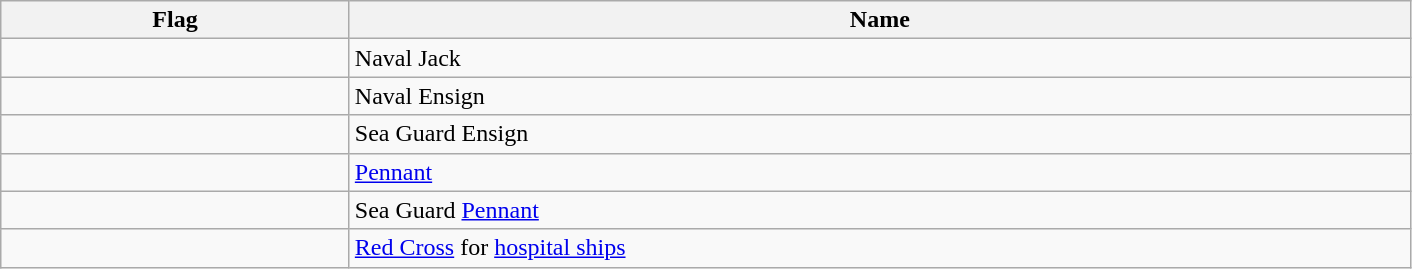<table class="wikitable">
<tr>
<th width="225">Flag</th>
<th width="700">Name</th>
</tr>
<tr>
<td></td>
<td>Naval Jack</td>
</tr>
<tr>
<td></td>
<td>Naval Ensign</td>
</tr>
<tr>
<td></td>
<td>Sea Guard Ensign</td>
</tr>
<tr>
<td></td>
<td><a href='#'>Pennant</a></td>
</tr>
<tr>
<td></td>
<td>Sea Guard <a href='#'>Pennant</a></td>
</tr>
<tr>
<td></td>
<td><a href='#'>Red Cross</a> for <a href='#'>hospital ships</a></td>
</tr>
</table>
